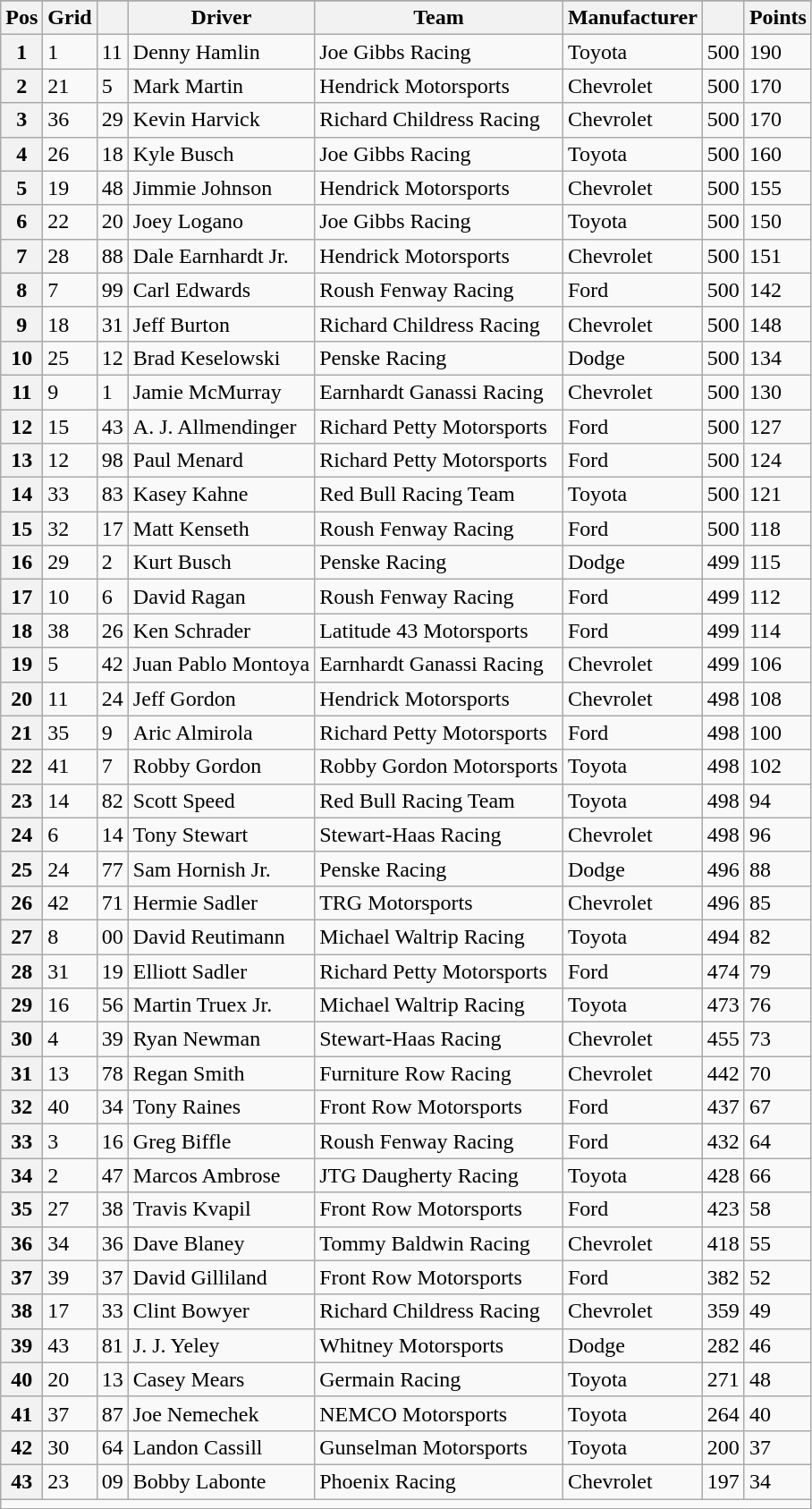<table class="sortable wikitable" border="1">
<tr>
</tr>
<tr>
<th>Pos</th>
<th>Grid</th>
<th></th>
<th>Driver</th>
<th>Team</th>
<th>Manufacturer</th>
<th></th>
<th>Points</th>
</tr>
<tr>
<th scope="row">1</th>
<td>1</td>
<td>11</td>
<td>Denny Hamlin</td>
<td>Joe Gibbs Racing</td>
<td>Toyota</td>
<td>500</td>
<td>190</td>
</tr>
<tr>
<th scope="row">2</th>
<td>21</td>
<td>5</td>
<td>Mark Martin</td>
<td>Hendrick Motorsports</td>
<td>Chevrolet</td>
<td>500</td>
<td>170</td>
</tr>
<tr>
<th scope="row">3</th>
<td>36</td>
<td>29</td>
<td>Kevin Harvick</td>
<td>Richard Childress Racing</td>
<td>Chevrolet</td>
<td>500</td>
<td>170</td>
</tr>
<tr>
<th scope="row">4</th>
<td>26</td>
<td>18</td>
<td>Kyle Busch</td>
<td>Joe Gibbs Racing</td>
<td>Toyota</td>
<td>500</td>
<td>160</td>
</tr>
<tr>
<th scope="row">5</th>
<td>19</td>
<td>48</td>
<td>Jimmie Johnson</td>
<td>Hendrick Motorsports</td>
<td>Chevrolet</td>
<td>500</td>
<td>155</td>
</tr>
<tr>
<th scope="row">6</th>
<td>22</td>
<td>20</td>
<td>Joey Logano</td>
<td>Joe Gibbs Racing</td>
<td>Toyota</td>
<td>500</td>
<td>150</td>
</tr>
<tr>
<th scope="row">7</th>
<td>28</td>
<td>88</td>
<td>Dale Earnhardt Jr.</td>
<td>Hendrick Motorsports</td>
<td>Chevrolet</td>
<td>500</td>
<td>151</td>
</tr>
<tr>
<th scope="row">8</th>
<td>7</td>
<td>99</td>
<td>Carl Edwards</td>
<td>Roush Fenway Racing</td>
<td>Ford</td>
<td>500</td>
<td>142</td>
</tr>
<tr>
<th scope="row">9</th>
<td>18</td>
<td>31</td>
<td>Jeff Burton</td>
<td>Richard Childress Racing</td>
<td>Chevrolet</td>
<td>500</td>
<td>148</td>
</tr>
<tr>
<th scope="row">10</th>
<td>25</td>
<td>12</td>
<td>Brad Keselowski</td>
<td>Penske Racing</td>
<td>Dodge</td>
<td>500</td>
<td>134</td>
</tr>
<tr>
<th scope="row">11</th>
<td>9</td>
<td>1</td>
<td>Jamie McMurray</td>
<td>Earnhardt Ganassi Racing</td>
<td>Chevrolet</td>
<td>500</td>
<td>130</td>
</tr>
<tr>
<th scope="row">12</th>
<td>15</td>
<td>43</td>
<td>A. J. Allmendinger</td>
<td>Richard Petty Motorsports</td>
<td>Ford</td>
<td>500</td>
<td>127</td>
</tr>
<tr>
<th scope="row">13</th>
<td>12</td>
<td>98</td>
<td>Paul Menard</td>
<td>Richard Petty Motorsports</td>
<td>Ford</td>
<td>500</td>
<td>124</td>
</tr>
<tr>
<th scope="row">14</th>
<td>33</td>
<td>83</td>
<td>Kasey Kahne</td>
<td>Red Bull Racing Team</td>
<td>Toyota</td>
<td>500</td>
<td>121</td>
</tr>
<tr>
<th scope="row">15</th>
<td>32</td>
<td>17</td>
<td>Matt Kenseth</td>
<td>Roush Fenway Racing</td>
<td>Ford</td>
<td>500</td>
<td>118</td>
</tr>
<tr>
<th scope="row">16</th>
<td>29</td>
<td>2</td>
<td>Kurt Busch</td>
<td>Penske Racing</td>
<td>Dodge</td>
<td>499</td>
<td>115</td>
</tr>
<tr>
<th scope="row">17</th>
<td>10</td>
<td>6</td>
<td>David Ragan</td>
<td>Roush Fenway Racing</td>
<td>Ford</td>
<td>499</td>
<td>112</td>
</tr>
<tr>
<th scope="row">18</th>
<td>38</td>
<td>26</td>
<td>Ken Schrader</td>
<td>Latitude 43 Motorsports</td>
<td>Ford</td>
<td>499</td>
<td>114</td>
</tr>
<tr>
<th scope="row">19</th>
<td>5</td>
<td>42</td>
<td>Juan Pablo Montoya</td>
<td>Earnhardt Ganassi Racing</td>
<td>Chevrolet</td>
<td>499</td>
<td>106</td>
</tr>
<tr>
<th scope="row">20</th>
<td>11</td>
<td>24</td>
<td>Jeff Gordon</td>
<td>Hendrick Motorsports</td>
<td>Chevrolet</td>
<td>498</td>
<td>108</td>
</tr>
<tr>
<th scope="row">21</th>
<td>35</td>
<td>9</td>
<td>Aric Almirola</td>
<td>Richard Petty Motorsports</td>
<td>Ford</td>
<td>498</td>
<td>100</td>
</tr>
<tr>
<th scope="row">22</th>
<td>41</td>
<td>7</td>
<td>Robby Gordon</td>
<td>Robby Gordon Motorsports</td>
<td>Toyota</td>
<td>498</td>
<td>102</td>
</tr>
<tr>
<th scope="row">23</th>
<td>14</td>
<td>82</td>
<td>Scott Speed</td>
<td>Red Bull Racing Team</td>
<td>Toyota</td>
<td>498</td>
<td>94</td>
</tr>
<tr>
<th scope="row">24</th>
<td>6</td>
<td>14</td>
<td>Tony Stewart</td>
<td>Stewart-Haas Racing</td>
<td>Chevrolet</td>
<td>498</td>
<td>96</td>
</tr>
<tr>
<th scope="row">25</th>
<td>24</td>
<td>77</td>
<td>Sam Hornish Jr.</td>
<td>Penske Racing</td>
<td>Dodge</td>
<td>496</td>
<td>88</td>
</tr>
<tr>
<th scope="row">26</th>
<td>42</td>
<td>71</td>
<td>Hermie Sadler</td>
<td>TRG Motorsports</td>
<td>Chevrolet</td>
<td>496</td>
<td>85</td>
</tr>
<tr>
<th scope="row">27</th>
<td>8</td>
<td>00</td>
<td>David Reutimann</td>
<td>Michael Waltrip Racing</td>
<td>Toyota</td>
<td>494</td>
<td>82</td>
</tr>
<tr>
<th scope="row">28</th>
<td>31</td>
<td>19</td>
<td>Elliott Sadler</td>
<td>Richard Petty Motorsports</td>
<td>Ford</td>
<td>474</td>
<td>79</td>
</tr>
<tr>
<th scope="row">29</th>
<td>16</td>
<td>56</td>
<td>Martin Truex Jr.</td>
<td>Michael Waltrip Racing</td>
<td>Toyota</td>
<td>473</td>
<td>76</td>
</tr>
<tr>
<th scope="row">30</th>
<td>4</td>
<td>39</td>
<td>Ryan Newman</td>
<td>Stewart-Haas Racing</td>
<td>Chevrolet</td>
<td>455</td>
<td>73</td>
</tr>
<tr>
<th scope="row">31</th>
<td>13</td>
<td>78</td>
<td>Regan Smith</td>
<td>Furniture Row Racing</td>
<td>Chevrolet</td>
<td>442</td>
<td>70</td>
</tr>
<tr>
<th scope="row">32</th>
<td>40</td>
<td>34</td>
<td>Tony Raines</td>
<td>Front Row Motorsports</td>
<td>Ford</td>
<td>437</td>
<td>67</td>
</tr>
<tr>
<th scope="row">33</th>
<td>3</td>
<td>16</td>
<td>Greg Biffle</td>
<td>Roush Fenway Racing</td>
<td>Ford</td>
<td>432</td>
<td>64</td>
</tr>
<tr>
<th scope="row">34</th>
<td>2</td>
<td>47</td>
<td>Marcos Ambrose</td>
<td>JTG Daugherty Racing</td>
<td>Toyota</td>
<td>428</td>
<td>66</td>
</tr>
<tr>
<th scope="row">35</th>
<td>27</td>
<td>38</td>
<td>Travis Kvapil</td>
<td>Front Row Motorsports</td>
<td>Ford</td>
<td>423</td>
<td>58</td>
</tr>
<tr>
<th scope="row">36</th>
<td>34</td>
<td>36</td>
<td>Dave Blaney</td>
<td>Tommy Baldwin Racing</td>
<td>Chevrolet</td>
<td>418</td>
<td>55</td>
</tr>
<tr>
<th scope="row">37</th>
<td>39</td>
<td>37</td>
<td>David Gilliland</td>
<td>Front Row Motorsports</td>
<td>Ford</td>
<td>382</td>
<td>52</td>
</tr>
<tr>
<th scope="row">38</th>
<td>17</td>
<td>33</td>
<td>Clint Bowyer</td>
<td>Richard Childress Racing</td>
<td>Chevrolet</td>
<td>359</td>
<td>49</td>
</tr>
<tr>
<th scope="row">39</th>
<td>43</td>
<td>81</td>
<td>J. J. Yeley</td>
<td>Whitney Motorsports</td>
<td>Dodge</td>
<td>282</td>
<td>46</td>
</tr>
<tr>
<th scope="row">40</th>
<td>20</td>
<td>13</td>
<td>Casey Mears</td>
<td>Germain Racing</td>
<td>Toyota</td>
<td>271</td>
<td>48</td>
</tr>
<tr>
<th scope="row">41</th>
<td>37</td>
<td>87</td>
<td>Joe Nemechek</td>
<td>NEMCO Motorsports</td>
<td>Toyota</td>
<td>264</td>
<td>40</td>
</tr>
<tr>
<th scope="row">42</th>
<td>30</td>
<td>64</td>
<td>Landon Cassill</td>
<td>Gunselman Motorsports</td>
<td>Toyota</td>
<td>200</td>
<td>37</td>
</tr>
<tr>
<th scope="row">43</th>
<td>23</td>
<td>09</td>
<td>Bobby Labonte</td>
<td>Phoenix Racing</td>
<td>Chevrolet</td>
<td>197</td>
<td>34</td>
</tr>
<tr class="sortbottom">
<td colspan="9"></td>
</tr>
</table>
